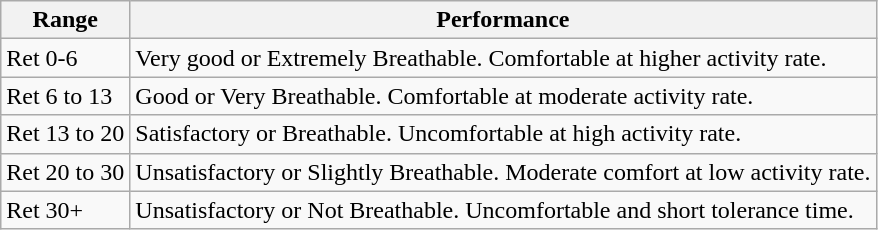<table class="wikitable">
<tr>
<th>Range</th>
<th>Performance</th>
</tr>
<tr>
<td>Ret 0-6</td>
<td>Very good or Extremely Breathable. Comfortable at higher activity rate.</td>
</tr>
<tr>
<td>Ret 6 to 13</td>
<td>Good or Very Breathable. Comfortable at moderate activity rate.</td>
</tr>
<tr>
<td>Ret 13 to 20</td>
<td>Satisfactory or Breathable. Uncomfortable at high activity rate.</td>
</tr>
<tr>
<td>Ret 20 to 30</td>
<td>Unsatisfactory or Slightly Breathable. Moderate comfort at low activity rate.</td>
</tr>
<tr>
<td>Ret 30+</td>
<td>Unsatisfactory or Not Breathable. Uncomfortable and short tolerance time.</td>
</tr>
</table>
